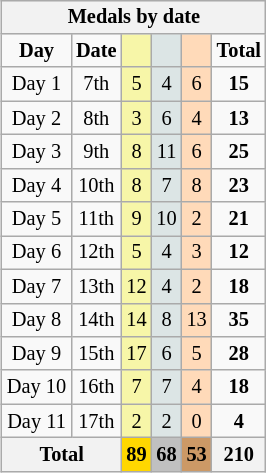<table class="wikitable" style="font-size:85%" align="right">
<tr bgcolor="#efefef">
<th colspan=7><strong>Medals by date</strong></th>
</tr>
<tr style="text-align:center;">
<td><strong>Day</strong></td>
<td><strong>Date</strong></td>
<td style="background:#F7F6A8;"></td>
<td style="background:#DCE5E5;"></td>
<td style="background:#FFDAB9;"></td>
<td><strong>Total</strong></td>
</tr>
<tr style="text-align:center;">
<td>Day 1</td>
<td>7th</td>
<td style="background:#F7F6A8;">5</td>
<td style="background:#DCE5E5;">4</td>
<td style="background:#FFDAB9;">6</td>
<td><strong>15</strong></td>
</tr>
<tr style="text-align:center;">
<td>Day 2</td>
<td>8th</td>
<td style="background:#F7F6A8;">3</td>
<td style="background:#DCE5E5;">6</td>
<td style="background:#FFDAB9;">4</td>
<td><strong>13</strong></td>
</tr>
<tr style="text-align:center;">
<td>Day 3</td>
<td>9th</td>
<td style="background:#F7F6A8;">8</td>
<td style="background:#DCE5E5;">11</td>
<td style="background:#FFDAB9;">6</td>
<td><strong>25</strong></td>
</tr>
<tr style="text-align:center;">
<td>Day 4</td>
<td>10th</td>
<td style="background:#F7F6A8;">8</td>
<td style="background:#DCE5E5;">7</td>
<td style="background:#FFDAB9;">8</td>
<td><strong>23</strong></td>
</tr>
<tr style="text-align:center;">
<td>Day 5</td>
<td>11th</td>
<td style="background:#F7F6A8;">9</td>
<td style="background:#DCE5E5;">10</td>
<td style="background:#FFDAB9;">2</td>
<td><strong>21</strong></td>
</tr>
<tr style="text-align:center;">
<td>Day 6</td>
<td>12th</td>
<td style="background:#F7F6A8;">5</td>
<td style="background:#DCE5E5;">4</td>
<td style="background:#FFDAB9;">3</td>
<td><strong>12</strong></td>
</tr>
<tr style="text-align:center;">
<td>Day 7</td>
<td>13th</td>
<td style="background:#F7F6A8;">12</td>
<td style="background:#DCE5E5;">4</td>
<td style="background:#FFDAB9;">2</td>
<td><strong>18</strong></td>
</tr>
<tr style="text-align:center;">
<td>Day 8</td>
<td>14th</td>
<td style="background:#F7F6A8;">14</td>
<td style="background:#DCE5E5;">8</td>
<td style="background:#FFDAB9;">13</td>
<td><strong>35</strong></td>
</tr>
<tr style="text-align:center;">
<td>Day 9</td>
<td>15th</td>
<td style="background:#F7F6A8;">17</td>
<td style="background:#DCE5E5;">6</td>
<td style="background:#FFDAB9;">5</td>
<td><strong>28</strong></td>
</tr>
<tr style="text-align:center;">
<td>Day 10</td>
<td>16th</td>
<td style="background:#F7F6A8;">7</td>
<td style="background:#DCE5E5;">7</td>
<td style="background:#FFDAB9;">4</td>
<td><strong>18</strong></td>
</tr>
<tr style="text-align:center;">
<td>Day 11</td>
<td>17th</td>
<td style="background:#F7F6A8;">2</td>
<td style="background:#DCE5E5;">2</td>
<td style="background:#FFDAB9;">0</td>
<td><strong>4</strong></td>
</tr>
<tr>
<th colspan="2"><strong>Total</strong></th>
<th style="background:gold;"><strong>89</strong></th>
<th style="background:silver;"><strong>68</strong></th>
<th style="background:#CC9966;"><strong>53</strong></th>
<th><strong>210</strong></th>
</tr>
</table>
